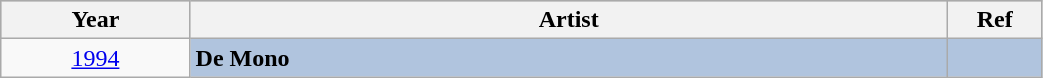<table class="wikitable" style="width:55%;">
<tr style="background:#bebebe;">
<th style="width:10%;">Year</th>
<th style="width:40%;">Artist</th>
<th style="width:5%;">Ref</th>
</tr>
<tr>
<td align="center"><a href='#'>1994</a></td>
<td style="background:#B0C4DE"><strong>De Mono</strong></td>
<td style="background:#B0C4DE" align="center"></td>
</tr>
</table>
